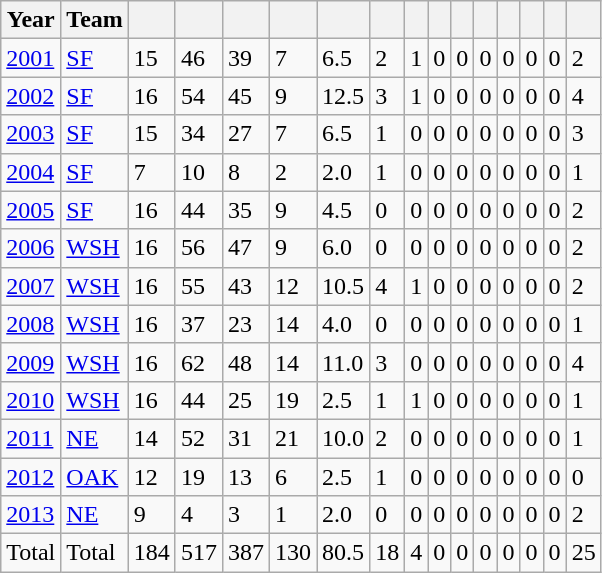<table class="wikitable sortable">
<tr>
<th>Year</th>
<th>Team</th>
<th></th>
<th></th>
<th></th>
<th></th>
<th></th>
<th></th>
<th></th>
<th></th>
<th></th>
<th></th>
<th></th>
<th></th>
<th></th>
<th></th>
</tr>
<tr>
<td><a href='#'>2001</a></td>
<td><a href='#'>SF</a></td>
<td>15</td>
<td>46</td>
<td>39</td>
<td>7</td>
<td>6.5</td>
<td>2</td>
<td>1</td>
<td>0</td>
<td>0</td>
<td>0</td>
<td>0</td>
<td>0</td>
<td>0</td>
<td>2</td>
</tr>
<tr>
<td><a href='#'>2002</a></td>
<td><a href='#'>SF</a></td>
<td>16</td>
<td>54</td>
<td>45</td>
<td>9</td>
<td>12.5</td>
<td>3</td>
<td>1</td>
<td>0</td>
<td>0</td>
<td>0</td>
<td>0</td>
<td>0</td>
<td>0</td>
<td>4</td>
</tr>
<tr>
<td><a href='#'>2003</a></td>
<td><a href='#'>SF</a></td>
<td>15</td>
<td>34</td>
<td>27</td>
<td>7</td>
<td>6.5</td>
<td>1</td>
<td>0</td>
<td>0</td>
<td>0</td>
<td>0</td>
<td>0</td>
<td>0</td>
<td>0</td>
<td>3</td>
</tr>
<tr>
<td><a href='#'>2004</a></td>
<td><a href='#'>SF</a></td>
<td>7</td>
<td>10</td>
<td>8</td>
<td>2</td>
<td>2.0</td>
<td>1</td>
<td>0</td>
<td>0</td>
<td>0</td>
<td>0</td>
<td>0</td>
<td>0</td>
<td>0</td>
<td>1</td>
</tr>
<tr>
<td><a href='#'>2005</a></td>
<td><a href='#'>SF</a></td>
<td>16</td>
<td>44</td>
<td>35</td>
<td>9</td>
<td>4.5</td>
<td>0</td>
<td>0</td>
<td>0</td>
<td>0</td>
<td>0</td>
<td>0</td>
<td>0</td>
<td>0</td>
<td>2</td>
</tr>
<tr>
<td><a href='#'>2006</a></td>
<td><a href='#'>WSH</a></td>
<td>16</td>
<td>56</td>
<td>47</td>
<td>9</td>
<td>6.0</td>
<td>0</td>
<td>0</td>
<td>0</td>
<td>0</td>
<td>0</td>
<td>0</td>
<td>0</td>
<td>0</td>
<td>2</td>
</tr>
<tr>
<td><a href='#'>2007</a></td>
<td><a href='#'>WSH</a></td>
<td>16</td>
<td>55</td>
<td>43</td>
<td>12</td>
<td>10.5</td>
<td>4</td>
<td>1</td>
<td>0</td>
<td>0</td>
<td>0</td>
<td>0</td>
<td>0</td>
<td>0</td>
<td>2</td>
</tr>
<tr>
<td><a href='#'>2008</a></td>
<td><a href='#'>WSH</a></td>
<td>16</td>
<td>37</td>
<td>23</td>
<td>14</td>
<td>4.0</td>
<td>0</td>
<td>0</td>
<td>0</td>
<td>0</td>
<td>0</td>
<td>0</td>
<td>0</td>
<td>0</td>
<td>1</td>
</tr>
<tr>
<td><a href='#'>2009</a></td>
<td><a href='#'>WSH</a></td>
<td>16</td>
<td>62</td>
<td>48</td>
<td>14</td>
<td>11.0</td>
<td>3</td>
<td>0</td>
<td>0</td>
<td>0</td>
<td>0</td>
<td>0</td>
<td>0</td>
<td>0</td>
<td>4</td>
</tr>
<tr>
<td><a href='#'>2010</a></td>
<td><a href='#'>WSH</a></td>
<td>16</td>
<td>44</td>
<td>25</td>
<td>19</td>
<td>2.5</td>
<td>1</td>
<td>1</td>
<td>0</td>
<td>0</td>
<td>0</td>
<td>0</td>
<td>0</td>
<td>0</td>
<td>1</td>
</tr>
<tr>
<td><a href='#'>2011</a></td>
<td><a href='#'>NE</a></td>
<td>14</td>
<td>52</td>
<td>31</td>
<td>21</td>
<td>10.0</td>
<td>2</td>
<td>0</td>
<td>0</td>
<td>0</td>
<td>0</td>
<td>0</td>
<td>0</td>
<td>0</td>
<td>1</td>
</tr>
<tr>
<td><a href='#'>2012</a></td>
<td><a href='#'>OAK</a></td>
<td>12</td>
<td>19</td>
<td>13</td>
<td>6</td>
<td>2.5</td>
<td>1</td>
<td>0</td>
<td>0</td>
<td>0</td>
<td>0</td>
<td>0</td>
<td>0</td>
<td>0</td>
<td>0</td>
</tr>
<tr>
<td><a href='#'>2013</a></td>
<td><a href='#'>NE</a></td>
<td>9</td>
<td>4</td>
<td>3</td>
<td>1</td>
<td>2.0</td>
<td>0</td>
<td>0</td>
<td>0</td>
<td>0</td>
<td>0</td>
<td>0</td>
<td>0</td>
<td>0</td>
<td>2</td>
</tr>
<tr>
<td>Total</td>
<td>Total</td>
<td>184</td>
<td>517</td>
<td>387</td>
<td>130</td>
<td>80.5</td>
<td>18</td>
<td>4</td>
<td>0</td>
<td>0</td>
<td>0</td>
<td>0</td>
<td>0</td>
<td>0</td>
<td>25</td>
</tr>
</table>
